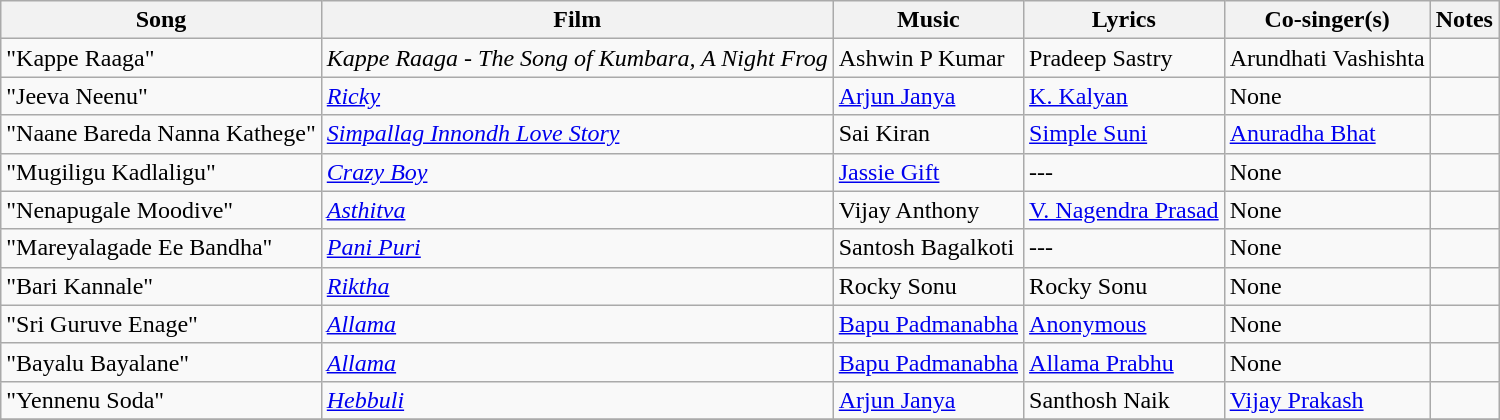<table class="wikitable sortable">
<tr>
<th>Song</th>
<th>Film</th>
<th>Music</th>
<th>Lyrics</th>
<th>Co-singer(s)</th>
<th>Notes</th>
</tr>
<tr>
<td>"Kappe Raaga"</td>
<td><em>Kappe Raaga - The Song of Kumbara, A Night Frog</em></td>
<td>Ashwin P Kumar</td>
<td>Pradeep Sastry</td>
<td>Arundhati Vashishta</td>
<td></td>
</tr>
<tr>
<td>"Jeeva Neenu"</td>
<td><em><a href='#'>Ricky</a></em></td>
<td><a href='#'>Arjun Janya</a></td>
<td><a href='#'>K. Kalyan</a></td>
<td>None</td>
<td></td>
</tr>
<tr>
<td>"Naane Bareda Nanna Kathege"</td>
<td><em><a href='#'>Simpallag Innondh Love Story</a></em></td>
<td>Sai Kiran</td>
<td><a href='#'>Simple Suni</a></td>
<td><a href='#'>Anuradha Bhat</a></td>
<td></td>
</tr>
<tr>
<td>"Mugiligu Kadlaligu"</td>
<td><em><a href='#'>Crazy Boy</a></em></td>
<td><a href='#'>Jassie Gift</a></td>
<td>---</td>
<td>None</td>
<td></td>
</tr>
<tr>
<td>"Nenapugale Moodive"</td>
<td><em><a href='#'>Asthitva</a></em></td>
<td>Vijay Anthony</td>
<td><a href='#'>V. Nagendra Prasad</a></td>
<td>None</td>
<td></td>
</tr>
<tr>
<td>"Mareyalagade Ee Bandha"</td>
<td><em><a href='#'>Pani Puri</a></em></td>
<td>Santosh Bagalkoti</td>
<td>---</td>
<td>None</td>
<td></td>
</tr>
<tr>
<td>"Bari Kannale"</td>
<td><em><a href='#'>Riktha</a></em></td>
<td>Rocky Sonu</td>
<td>Rocky Sonu</td>
<td>None</td>
<td></td>
</tr>
<tr>
<td>"Sri Guruve Enage"</td>
<td><em><a href='#'>Allama</a></em></td>
<td><a href='#'>Bapu Padmanabha</a></td>
<td><a href='#'>Anonymous</a></td>
<td>None</td>
<td></td>
</tr>
<tr>
<td>"Bayalu Bayalane"</td>
<td><em><a href='#'>Allama</a></em></td>
<td><a href='#'>Bapu Padmanabha</a></td>
<td><a href='#'>Allama Prabhu</a></td>
<td>None</td>
<td></td>
</tr>
<tr>
<td>"Yennenu Soda"</td>
<td><em><a href='#'>Hebbuli</a></em></td>
<td><a href='#'>Arjun Janya</a></td>
<td>Santhosh Naik</td>
<td><a href='#'>Vijay Prakash</a></td>
<td></td>
</tr>
<tr>
</tr>
</table>
